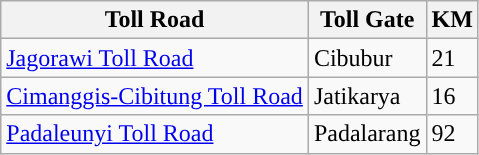<table class="wikitable">
<tr>
<th>Toll Road</th>
<th>Toll Gate</th>
<th>KM</th>
</tr>
<tr>
<td><a href='#'>Jagorawi Toll Road</a></td>
<td>Cibubur</td>
<td>21</td>
</tr>
<tr>
<td><a href='#'>Cimanggis-Cibitung Toll Road</a></td>
<td>Jatikarya</td>
<td>16</td>
</tr>
<tr>
<td><a href='#'>Padaleunyi Toll Road</a></td>
<td>Padalarang</td>
<td>92</td>
</tr>
</table>
